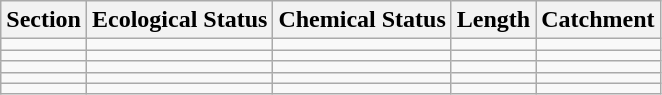<table class="wikitable">
<tr>
<th>Section</th>
<th>Ecological Status</th>
<th>Chemical Status</th>
<th>Length</th>
<th>Catchment</th>
</tr>
<tr>
<td></td>
<td></td>
<td></td>
<td></td>
<td></td>
</tr>
<tr>
<td></td>
<td></td>
<td></td>
<td></td>
<td></td>
</tr>
<tr>
<td></td>
<td></td>
<td></td>
<td></td>
<td></td>
</tr>
<tr>
<td></td>
<td></td>
<td></td>
<td></td>
<td></td>
</tr>
<tr>
<td></td>
<td></td>
<td></td>
<td></td>
<td></td>
</tr>
</table>
